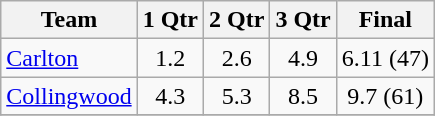<table class="wikitable">
<tr>
<th>Team</th>
<th>1 Qtr</th>
<th>2 Qtr</th>
<th>3 Qtr</th>
<th>Final</th>
</tr>
<tr>
<td><a href='#'>Carlton</a></td>
<td align=center>1.2</td>
<td align=center>2.6</td>
<td align=center>4.9</td>
<td align=center>6.11 (47)</td>
</tr>
<tr>
<td><a href='#'>Collingwood</a></td>
<td align=center>4.3</td>
<td align=center>5.3</td>
<td align=center>8.5</td>
<td align=center>9.7 (61)</td>
</tr>
<tr>
</tr>
</table>
